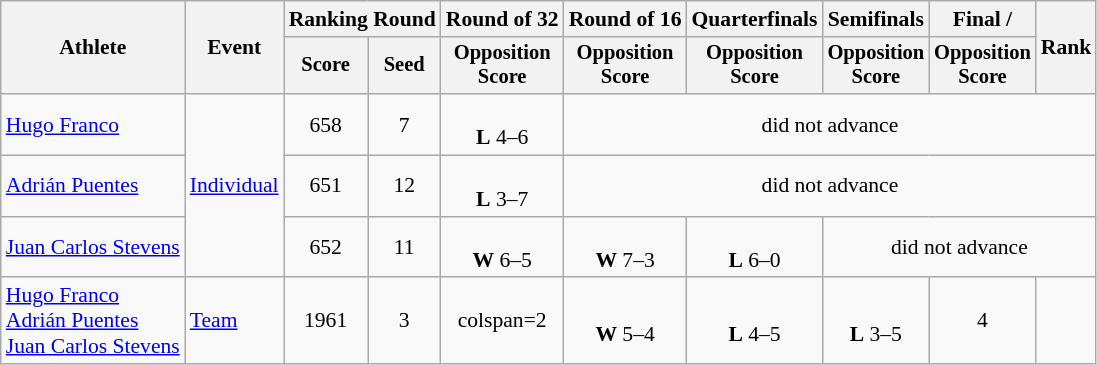<table class="wikitable" style="font-size:90%">
<tr>
<th rowspan="2">Athlete</th>
<th rowspan="2">Event</th>
<th colspan="2">Ranking Round</th>
<th>Round of 32</th>
<th>Round of 16</th>
<th>Quarterfinals</th>
<th>Semifinals</th>
<th>Final / </th>
<th rowspan="2">Rank</th>
</tr>
<tr style="font-size:95%">
<th>Score</th>
<th>Seed</th>
<th>Opposition<br>Score</th>
<th>Opposition<br>Score</th>
<th>Opposition<br>Score</th>
<th>Opposition<br>Score</th>
<th>Opposition<br>Score</th>
</tr>
<tr align=center>
<td align=left><a href='#'>Hugo Franco</a></td>
<td align=left rowspan=3><a href='#'>Individual</a></td>
<td>658</td>
<td>7</td>
<td><br><strong>L</strong> 4–6</td>
<td colspan="5">did not advance</td>
</tr>
<tr align=center>
<td align=left><a href='#'>Adrián Puentes</a></td>
<td>651</td>
<td>12</td>
<td><br><strong>L</strong> 3–7</td>
<td colspan="5">did not advance</td>
</tr>
<tr align=center>
<td align=left><a href='#'>Juan Carlos Stevens</a></td>
<td>652</td>
<td>11</td>
<td><br><strong>W</strong> 6–5</td>
<td><br><strong>W</strong> 7–3</td>
<td><br><strong>L</strong> 6–0</td>
<td colspan="3">did not advance</td>
</tr>
<tr align=center>
<td align=left><a href='#'>Hugo Franco</a><br><a href='#'>Adrián Puentes</a><br><a href='#'>Juan Carlos Stevens</a></td>
<td align=left><a href='#'>Team</a></td>
<td>1961</td>
<td>3</td>
<td>colspan=2 </td>
<td><br><strong>W</strong> 5–4</td>
<td><br><strong>L</strong> 4–5</td>
<td><br><strong>L</strong> 3–5</td>
<td>4</td>
</tr>
</table>
